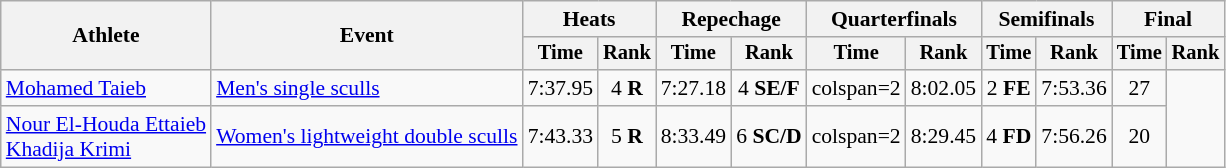<table class="wikitable" style="font-size:90%">
<tr>
<th rowspan="2">Athlete</th>
<th rowspan="2">Event</th>
<th colspan="2">Heats</th>
<th colspan="2">Repechage</th>
<th colspan="2">Quarterfinals</th>
<th colspan="2">Semifinals</th>
<th colspan="2">Final</th>
</tr>
<tr style="font-size:95%">
<th>Time</th>
<th>Rank</th>
<th>Time</th>
<th>Rank</th>
<th>Time</th>
<th>Rank</th>
<th>Time</th>
<th>Rank</th>
<th>Time</th>
<th>Rank</th>
</tr>
<tr align=center>
<td align=left><a href='#'>Mohamed Taieb</a></td>
<td align=left><a href='#'>Men's single sculls</a></td>
<td>7:37.95</td>
<td>4 <strong>R</strong></td>
<td>7:27.18</td>
<td>4 <strong>SE/F</strong></td>
<td>colspan=2 </td>
<td>8:02.05</td>
<td>2 <strong>FE</strong></td>
<td>7:53.36</td>
<td>27</td>
</tr>
<tr align=center>
<td align=left><a href='#'>Nour El-Houda Ettaieb</a><br><a href='#'>Khadija Krimi</a></td>
<td align=left><a href='#'>Women's lightweight double sculls</a></td>
<td>7:43.33</td>
<td>5 <strong>R</strong></td>
<td>8:33.49</td>
<td>6 <strong>SC/D</strong></td>
<td>colspan=2 </td>
<td>8:29.45</td>
<td>4 <strong>FD</strong></td>
<td>7:56.26</td>
<td>20</td>
</tr>
</table>
